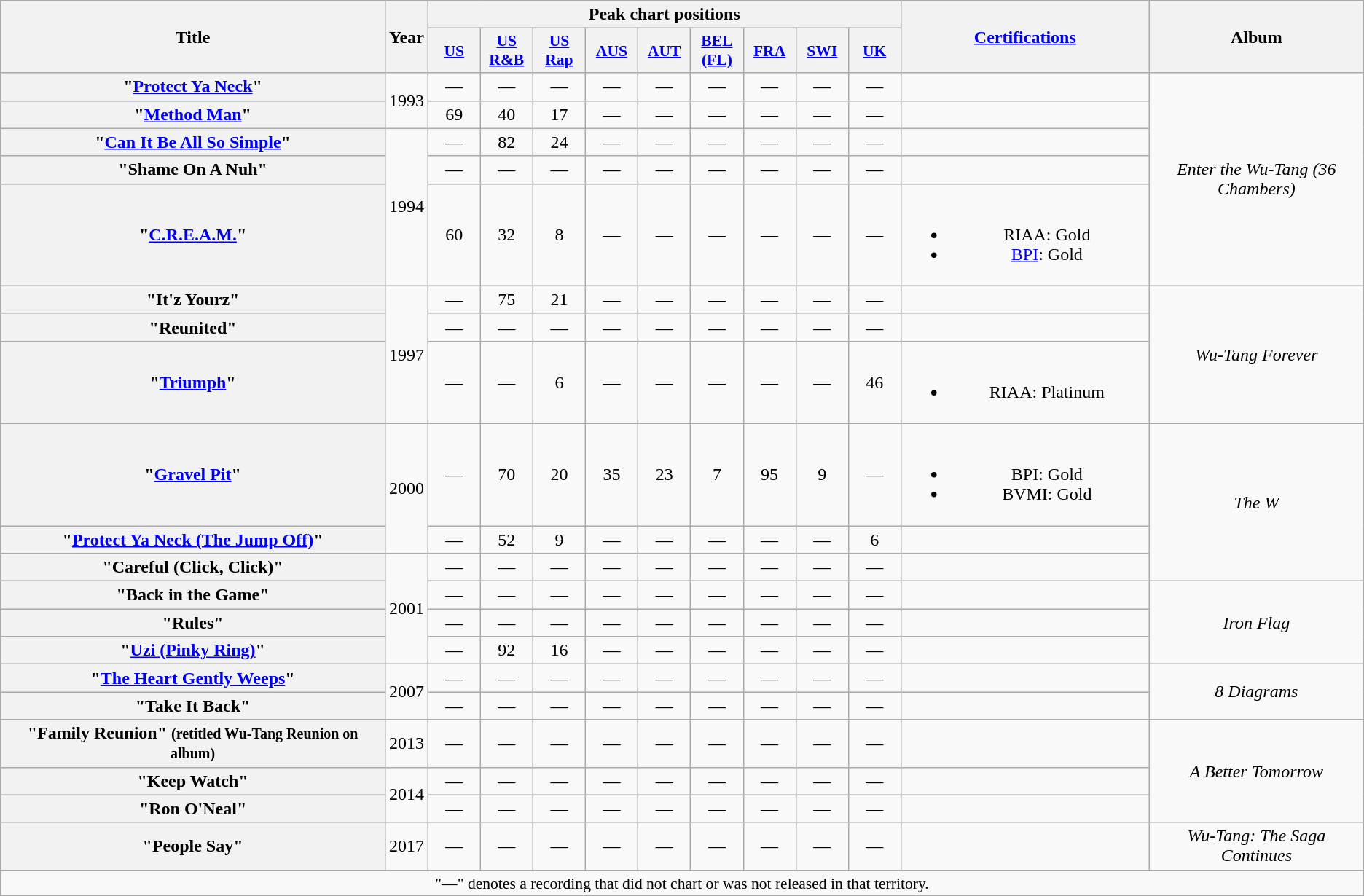<table class="wikitable plainrowheaders" style="text-align:center;">
<tr>
<th scope="col" rowspan="2" style="width:22em;">Title</th>
<th scope="col" rowspan="2">Year</th>
<th scope="col" colspan="9">Peak chart positions</th>
<th scope="col" rowspan="2" style="width:14em;"><a href='#'>Certifications</a></th>
<th scope="col" rowspan="2" style="width:12em;">Album</th>
</tr>
<tr>
<th scope="col" style="width:2.9em;font-size:90%;"><a href='#'>US</a><br></th>
<th scope="col" style="width:2.9em;font-size:90%;"><a href='#'>US R&B</a><br></th>
<th scope="col" style="width:2.9em;font-size:90%;"><a href='#'>US Rap</a><br></th>
<th scope="col" style="width:2.9em;font-size:90%;"><a href='#'>AUS</a><br></th>
<th scope="col" style="width:2.9em;font-size:90%;"><a href='#'>AUT</a><br></th>
<th scope="col" style="width:2.9em;font-size:90%;"><a href='#'>BEL<br>(FL)</a><br></th>
<th scope="col" style="width:2.9em;font-size:90%;"><a href='#'>FRA</a><br></th>
<th scope="col" style="width:2.9em;font-size:90%;"><a href='#'>SWI</a><br></th>
<th scope="col" style="width:2.9em;font-size:90%;"><a href='#'>UK</a><br></th>
</tr>
<tr>
<th scope="row">"<a href='#'>Protect Ya Neck</a>"</th>
<td rowspan="2">1993</td>
<td>—</td>
<td>—</td>
<td>—</td>
<td>—</td>
<td>—</td>
<td>—</td>
<td>—</td>
<td>—</td>
<td>—</td>
<td></td>
<td rowspan="5"><em>Enter the Wu-Tang (36 Chambers)</em></td>
</tr>
<tr>
<th scope="row">"<a href='#'>Method Man</a>"</th>
<td>69</td>
<td>40</td>
<td>17</td>
<td>—</td>
<td>—</td>
<td>—</td>
<td>—</td>
<td>—</td>
<td>—</td>
<td></td>
</tr>
<tr>
<th scope="row">"<a href='#'>Can It Be All So Simple</a>"</th>
<td rowspan="3">1994</td>
<td>—</td>
<td>82</td>
<td>24</td>
<td>—</td>
<td>—</td>
<td>—</td>
<td>—</td>
<td>—</td>
<td>—</td>
<td></td>
</tr>
<tr>
<th scope="row">"Shame On A Nuh"</th>
<td>—</td>
<td>—</td>
<td>—</td>
<td>—</td>
<td>—</td>
<td>—</td>
<td>—</td>
<td>—</td>
<td>—</td>
<td></td>
</tr>
<tr>
<th scope="row">"<a href='#'>C.R.E.A.M.</a>"</th>
<td>60</td>
<td>32</td>
<td>8</td>
<td>—</td>
<td>—</td>
<td>—</td>
<td>—</td>
<td>—</td>
<td>—</td>
<td><br><ul><li>RIAA: Gold</li><li><a href='#'>BPI</a>: Gold</li></ul></td>
</tr>
<tr>
<th scope="row">"It'z Yourz"</th>
<td rowspan="3">1997</td>
<td>—</td>
<td>75</td>
<td>21</td>
<td>—</td>
<td>—</td>
<td>—</td>
<td>—</td>
<td>—</td>
<td>—</td>
<td></td>
<td rowspan="3"><em>Wu-Tang Forever</em></td>
</tr>
<tr>
<th scope="row">"Reunited"</th>
<td>—</td>
<td>—</td>
<td>—</td>
<td>—</td>
<td>—</td>
<td>—</td>
<td>—</td>
<td>—</td>
<td>—</td>
<td></td>
</tr>
<tr>
<th scope="row">"<a href='#'>Triumph</a>"</th>
<td>—</td>
<td>—</td>
<td>6</td>
<td>—</td>
<td>—</td>
<td>—</td>
<td>—</td>
<td>—</td>
<td>46</td>
<td><br><ul><li>RIAA: Platinum</li></ul></td>
</tr>
<tr>
<th scope="row">"<a href='#'>Gravel Pit</a>"</th>
<td rowspan="2">2000</td>
<td>—</td>
<td>70</td>
<td>20</td>
<td>35</td>
<td>23</td>
<td>7</td>
<td>95</td>
<td>9</td>
<td>—</td>
<td><br><ul><li>BPI: Gold</li><li>BVMI: Gold</li></ul></td>
<td rowspan="3"><em>The W</em></td>
</tr>
<tr>
<th scope="row">"<a href='#'>Protect Ya Neck (The Jump Off)</a>"</th>
<td>—</td>
<td>52</td>
<td>9</td>
<td>—</td>
<td>—</td>
<td>—</td>
<td>—</td>
<td>—</td>
<td>6</td>
<td></td>
</tr>
<tr>
<th scope="row">"Careful (Click, Click)"</th>
<td rowspan="4">2001</td>
<td>—</td>
<td>—</td>
<td>—</td>
<td>—</td>
<td>—</td>
<td>—</td>
<td>—</td>
<td>—</td>
<td>—</td>
<td></td>
</tr>
<tr>
<th scope="row">"Back in the Game"</th>
<td>—</td>
<td>—</td>
<td>—</td>
<td>—</td>
<td>—</td>
<td>—</td>
<td>—</td>
<td>—</td>
<td>—</td>
<td></td>
<td rowspan="3"><em>Iron Flag</em></td>
</tr>
<tr>
<th scope="row">"Rules"</th>
<td>—</td>
<td>—</td>
<td>—</td>
<td>—</td>
<td>—</td>
<td>—</td>
<td>—</td>
<td>—</td>
<td>—</td>
<td></td>
</tr>
<tr>
<th scope="row">"<a href='#'>Uzi (Pinky Ring)</a>"</th>
<td>—</td>
<td>92</td>
<td>16</td>
<td>—</td>
<td>—</td>
<td>—</td>
<td>—</td>
<td>—</td>
<td>—</td>
<td></td>
</tr>
<tr>
<th scope="row">"<a href='#'>The Heart Gently Weeps</a>"</th>
<td rowspan="2">2007</td>
<td>—</td>
<td>—</td>
<td>—</td>
<td>—</td>
<td>—</td>
<td>—</td>
<td>—</td>
<td>—</td>
<td>—</td>
<td></td>
<td rowspan="2"><em>8 Diagrams</em></td>
</tr>
<tr>
<th scope="row">"Take It Back"</th>
<td>—</td>
<td>—</td>
<td>—</td>
<td>—</td>
<td>—</td>
<td>—</td>
<td>—</td>
<td>—</td>
<td>—</td>
<td></td>
</tr>
<tr>
<th scope="row">"Family Reunion" <small>(retitled <strong>Wu-Tang Reunion</strong> on album)</small></th>
<td>2013</td>
<td>—</td>
<td>—</td>
<td>—</td>
<td>—</td>
<td>—</td>
<td>—</td>
<td>—</td>
<td>—</td>
<td>—</td>
<td></td>
<td rowspan="3"><em>A Better Tomorrow</em></td>
</tr>
<tr>
<th scope="row">"Keep Watch"</th>
<td rowspan="2">2014</td>
<td>—</td>
<td>—</td>
<td>—</td>
<td>—</td>
<td>—</td>
<td>—</td>
<td>—</td>
<td>—</td>
<td>—</td>
<td></td>
</tr>
<tr>
<th scope="row">"Ron O'Neal"</th>
<td>—</td>
<td>—</td>
<td>—</td>
<td>—</td>
<td>—</td>
<td>—</td>
<td>—</td>
<td>—</td>
<td>—</td>
<td></td>
</tr>
<tr>
<th scope="row">"People Say"<br></th>
<td>2017</td>
<td>—</td>
<td>—</td>
<td>—</td>
<td>—</td>
<td>—</td>
<td>—</td>
<td>—</td>
<td>—</td>
<td>—</td>
<td></td>
<td><em>Wu-Tang: The Saga Continues</em></td>
</tr>
<tr>
<td colspan="14" style="font-size:90%">"—" denotes a recording that did not chart or was not released in that territory.</td>
</tr>
</table>
